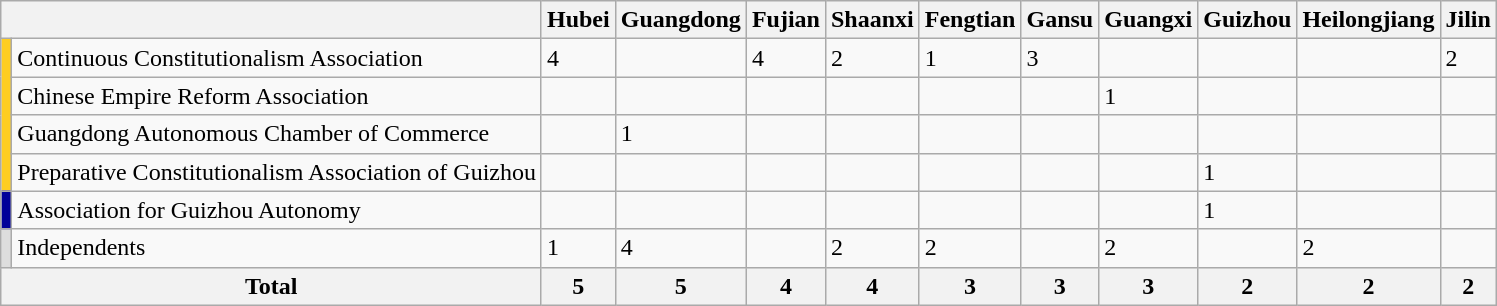<table class="wikitable">
<tr>
<th colspan="2"></th>
<th>Hubei</th>
<th>Guangdong</th>
<th>Fujian</th>
<th>Shaanxi</th>
<th>Fengtian</th>
<th>Gansu</th>
<th>Guangxi</th>
<th>Guizhou</th>
<th>Heilongjiang</th>
<th>Jilin</th>
</tr>
<tr>
<td rowspan="4" bgcolor=#FECD21></td>
<td>Continuous Constitutionalism Association</td>
<td>4</td>
<td></td>
<td>4</td>
<td>2</td>
<td>1</td>
<td>3</td>
<td></td>
<td></td>
<td></td>
<td>2</td>
</tr>
<tr>
<td>Chinese Empire Reform Association</td>
<td></td>
<td></td>
<td></td>
<td></td>
<td></td>
<td></td>
<td>1</td>
<td></td>
<td></td>
<td></td>
</tr>
<tr>
<td>Guangdong Autonomous Chamber of Commerce</td>
<td></td>
<td>1</td>
<td></td>
<td></td>
<td></td>
<td></td>
<td></td>
<td></td>
<td></td>
<td></td>
</tr>
<tr>
<td>Preparative Constitutionalism Association of Guizhou</td>
<td></td>
<td></td>
<td></td>
<td></td>
<td></td>
<td></td>
<td></td>
<td>1</td>
<td></td>
<td></td>
</tr>
<tr>
<td bgcolor=#000099></td>
<td>Association for Guizhou Autonomy</td>
<td></td>
<td></td>
<td></td>
<td></td>
<td></td>
<td></td>
<td></td>
<td>1</td>
<td></td>
<td></td>
</tr>
<tr>
<td bgcolor=#DDDDDD></td>
<td>Independents</td>
<td>1</td>
<td>4</td>
<td></td>
<td>2</td>
<td>2</td>
<td></td>
<td>2</td>
<td></td>
<td>2</td>
<td></td>
</tr>
<tr>
<th colspan="2">Total</th>
<th>5</th>
<th>5</th>
<th>4</th>
<th>4</th>
<th>3</th>
<th>3</th>
<th>3</th>
<th>2</th>
<th>2</th>
<th>2</th>
</tr>
</table>
